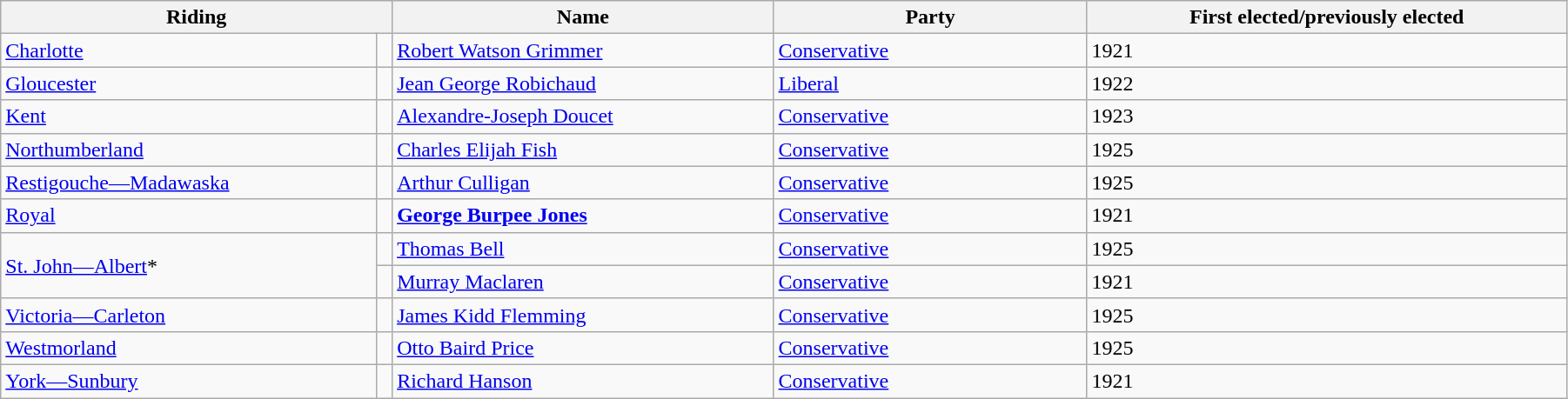<table class="wikitable" width=95%>
<tr>
<th colspan=2 width=25%>Riding</th>
<th>Name</th>
<th width=20%>Party</th>
<th>First elected/previously elected</th>
</tr>
<tr>
<td width=24%><a href='#'>Charlotte</a></td>
<td></td>
<td><a href='#'>Robert Watson Grimmer</a></td>
<td><a href='#'>Conservative</a></td>
<td>1921</td>
</tr>
<tr>
<td><a href='#'>Gloucester</a></td>
<td></td>
<td><a href='#'>Jean George Robichaud</a></td>
<td><a href='#'>Liberal</a></td>
<td>1922</td>
</tr>
<tr>
<td><a href='#'>Kent</a></td>
<td></td>
<td><a href='#'>Alexandre-Joseph Doucet</a></td>
<td><a href='#'>Conservative</a></td>
<td>1923</td>
</tr>
<tr>
<td><a href='#'>Northumberland</a></td>
<td></td>
<td><a href='#'>Charles Elijah Fish</a></td>
<td><a href='#'>Conservative</a></td>
<td>1925</td>
</tr>
<tr>
<td><a href='#'>Restigouche—Madawaska</a></td>
<td></td>
<td><a href='#'>Arthur Culligan</a></td>
<td><a href='#'>Conservative</a></td>
<td>1925</td>
</tr>
<tr>
<td><a href='#'>Royal</a></td>
<td></td>
<td><strong><a href='#'>George Burpee Jones</a></strong></td>
<td><a href='#'>Conservative</a></td>
<td>1921</td>
</tr>
<tr>
<td rowspan=2><a href='#'>St. John—Albert</a>*</td>
<td></td>
<td><a href='#'>Thomas Bell</a></td>
<td><a href='#'>Conservative</a></td>
<td>1925</td>
</tr>
<tr>
<td></td>
<td><a href='#'>Murray Maclaren</a></td>
<td><a href='#'>Conservative</a></td>
<td>1921</td>
</tr>
<tr>
<td><a href='#'>Victoria—Carleton</a></td>
<td></td>
<td><a href='#'>James Kidd Flemming</a></td>
<td><a href='#'>Conservative</a></td>
<td>1925</td>
</tr>
<tr>
<td><a href='#'>Westmorland</a></td>
<td></td>
<td><a href='#'>Otto Baird Price</a></td>
<td><a href='#'>Conservative</a></td>
<td>1925</td>
</tr>
<tr>
<td><a href='#'>York—Sunbury</a></td>
<td></td>
<td><a href='#'>Richard Hanson</a></td>
<td><a href='#'>Conservative</a></td>
<td>1921</td>
</tr>
</table>
